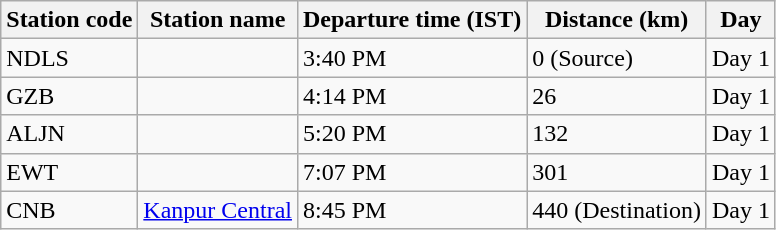<table class="wikitable">
<tr>
<th>Station code</th>
<th>Station name</th>
<th>Departure time (IST)</th>
<th>Distance (km)</th>
<th>Day</th>
</tr>
<tr>
<td>NDLS</td>
<td></td>
<td>3:40 PM</td>
<td>0 (Source)</td>
<td>Day 1</td>
</tr>
<tr>
<td>GZB</td>
<td></td>
<td>4:14 PM</td>
<td>26</td>
<td>Day 1</td>
</tr>
<tr>
<td>ALJN</td>
<td></td>
<td>5:20 PM</td>
<td>132</td>
<td>Day 1</td>
</tr>
<tr>
<td>EWT</td>
<td></td>
<td>7:07 PM</td>
<td>301</td>
<td>Day 1</td>
</tr>
<tr>
<td>CNB</td>
<td><a href='#'>Kanpur Central</a></td>
<td>8:45 PM</td>
<td>440 (Destination)</td>
<td>Day 1</td>
</tr>
</table>
